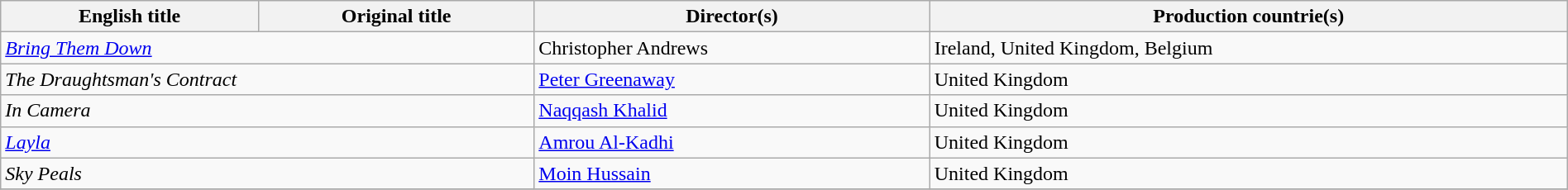<table class="sortable wikitable" style="width:100%; margin-bottom:4px" cellpadding="5">
<tr>
<th scope="col">English title</th>
<th scope="col">Original title</th>
<th scope="col">Director(s)</th>
<th scope="col">Production countrie(s)</th>
</tr>
<tr>
<td colspan="2"><em><a href='#'>Bring Them Down</a></em></td>
<td>Christopher Andrews</td>
<td>Ireland, United Kingdom, Belgium</td>
</tr>
<tr>
<td colspan="2"><em>The Draughtsman's Contract</em></td>
<td><a href='#'>Peter Greenaway</a></td>
<td>United Kingdom</td>
</tr>
<tr>
<td colspan="2"><em>In Camera</em></td>
<td><a href='#'>Naqqash Khalid</a></td>
<td>United Kingdom</td>
</tr>
<tr>
<td colspan="2"><em><a href='#'>Layla</a></em></td>
<td><a href='#'>Amrou Al-Kadhi</a></td>
<td>United Kingdom</td>
</tr>
<tr>
<td colspan="2"><em>Sky Peals</em></td>
<td><a href='#'>Moin Hussain</a></td>
<td>United Kingdom</td>
</tr>
<tr>
</tr>
</table>
